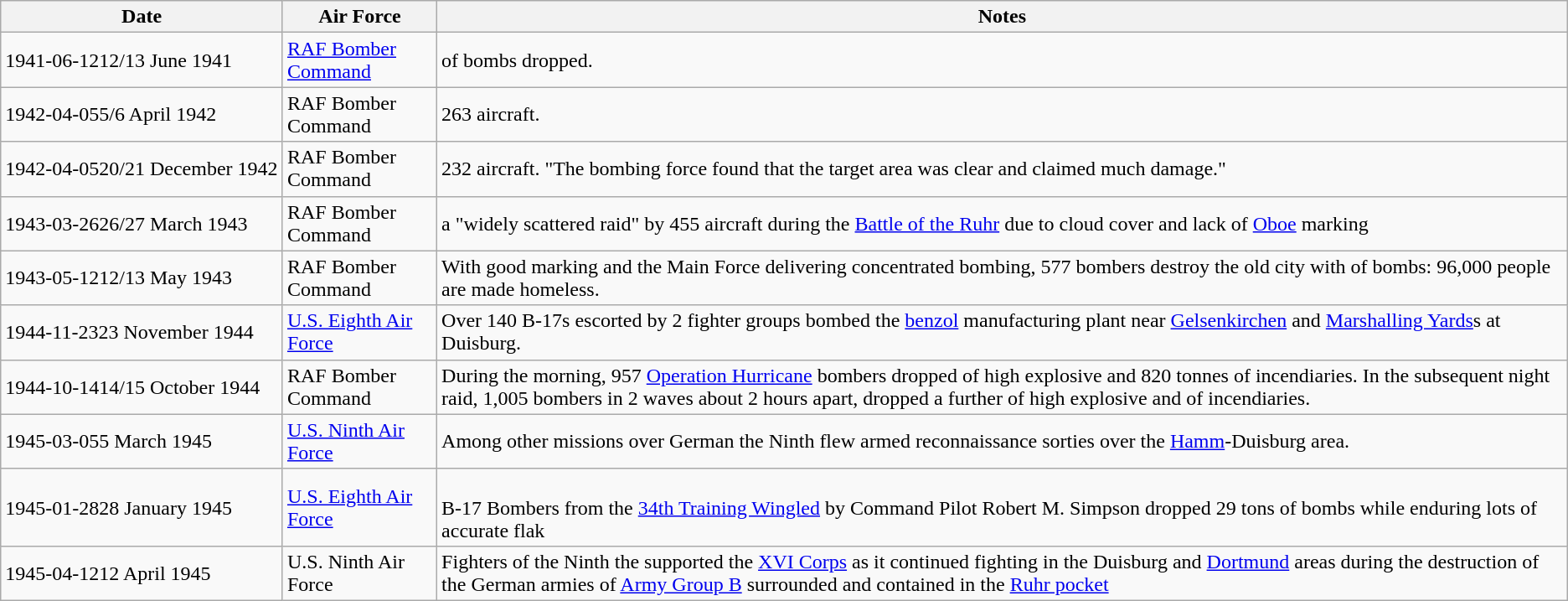<table class="wikitable sortable">
<tr>
<th width=18%>Date</th>
<th>Air Force</th>
<th class="unsortable">Notes</th>
</tr>
<tr>
<td><span>1941-06-12</span>12/13 June 1941</td>
<td><a href='#'>RAF Bomber Command</a> </td>
<td> of bombs dropped.</td>
</tr>
<tr>
<td><span>1942-04-05</span>5/6 April 1942</td>
<td>RAF Bomber Command </td>
<td>263 aircraft.</td>
</tr>
<tr>
<td><span>1942-04-05</span>20/21 December 1942</td>
<td>RAF Bomber Command </td>
<td>232 aircraft. "The bombing force found that the target area was clear and claimed much damage."</td>
</tr>
<tr>
<td><span>1943-03-26</span>26/27 March 1943</td>
<td>RAF Bomber Command </td>
<td>a "widely scattered raid" by 455 aircraft during the <a href='#'>Battle of the Ruhr</a> due to cloud cover and lack of <a href='#'>Oboe</a> marking</td>
</tr>
<tr>
<td><span>1943-05-12</span>12/13 May 1943</td>
<td>RAF Bomber Command </td>
<td>With good marking and the Main Force delivering concentrated bombing, 577 bombers destroy the old city with  of bombs: 96,000 people are made homeless.</td>
</tr>
<tr>
<td><span>1944-11-23</span>23 November 1944</td>
<td><a href='#'>U.S. Eighth Air Force</a></td>
<td>Over 140 B-17s escorted by 2 fighter groups bombed the <a href='#'>benzol</a> manufacturing plant near <a href='#'>Gelsenkirchen</a> and <a href='#'>Marshalling Yards</a>s at Duisburg.</td>
</tr>
<tr>
<td><span>1944-10-14</span>14/15 October 1944</td>
<td>RAF Bomber Command </td>
<td>During the morning, 957 <a href='#'>Operation Hurricane</a> bombers dropped  of high explosive and 820 tonnes of incendiaries.  In the subsequent night raid, 1,005 bombers in 2 waves about 2 hours apart, dropped a further  of high explosive and  of incendiaries.</td>
</tr>
<tr>
<td><span>1945-03-05</span>5 March 1945</td>
<td><a href='#'>U.S. Ninth Air Force</a></td>
<td>Among other missions over German the Ninth flew armed reconnaissance sorties over the <a href='#'>Hamm</a>-Duisburg area.</td>
</tr>
<tr>
<td><span>1945-01-28</span>28 January 1945</td>
<td><a href='#'>U.S. Eighth Air Force</a></td>
<td><br>B-17 Bombers from the <a href='#'>34th Training Wingled</a> by Command Pilot Robert M. Simpson dropped 29 tons of bombs while enduring lots of accurate flak</td>
</tr>
<tr>
<td><span>1945-04-12</span>12 April 1945</td>
<td>U.S. Ninth Air Force</td>
<td>Fighters of the Ninth the supported the <a href='#'>XVI Corps</a> as it continued fighting in the Duisburg and <a href='#'>Dortmund</a> areas during the destruction of the German armies of <a href='#'>Army Group B</a> surrounded and contained in the <a href='#'>Ruhr pocket</a></td>
</tr>
</table>
